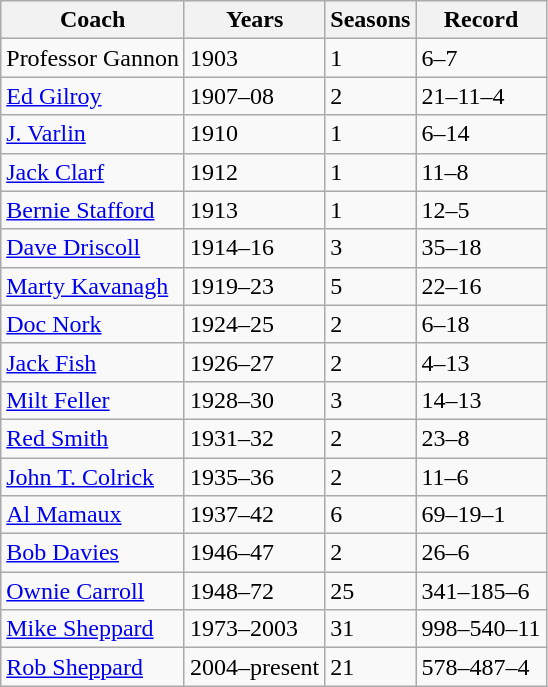<table class=wikitable>
<tr>
<th>Coach</th>
<th>Years</th>
<th>Seasons</th>
<th>Record</th>
</tr>
<tr>
<td>Professor Gannon</td>
<td>1903</td>
<td>1</td>
<td>6–7</td>
</tr>
<tr>
<td><a href='#'>Ed Gilroy</a></td>
<td>1907–08</td>
<td>2</td>
<td>21–11–4</td>
</tr>
<tr>
<td><a href='#'>J. Varlin</a></td>
<td>1910</td>
<td>1</td>
<td>6–14</td>
</tr>
<tr>
<td><a href='#'>Jack Clarf</a></td>
<td>1912</td>
<td>1</td>
<td>11–8</td>
</tr>
<tr>
<td><a href='#'>Bernie Stafford</a></td>
<td>1913</td>
<td>1</td>
<td>12–5</td>
</tr>
<tr>
<td><a href='#'>Dave Driscoll</a></td>
<td>1914–16</td>
<td>3</td>
<td>35–18</td>
</tr>
<tr>
<td><a href='#'>Marty Kavanagh</a></td>
<td>1919–23</td>
<td>5</td>
<td>22–16</td>
</tr>
<tr>
<td><a href='#'>Doc Nork</a></td>
<td>1924–25</td>
<td>2</td>
<td>6–18</td>
</tr>
<tr>
<td><a href='#'>Jack Fish</a></td>
<td>1926–27</td>
<td>2</td>
<td>4–13</td>
</tr>
<tr>
<td><a href='#'>Milt Feller</a></td>
<td>1928–30</td>
<td>3</td>
<td>14–13</td>
</tr>
<tr>
<td><a href='#'>Red Smith</a></td>
<td>1931–32</td>
<td>2</td>
<td>23–8</td>
</tr>
<tr>
<td><a href='#'>John T. Colrick</a></td>
<td>1935–36</td>
<td>2</td>
<td>11–6</td>
</tr>
<tr>
<td><a href='#'>Al Mamaux</a></td>
<td>1937–42</td>
<td>6</td>
<td>69–19–1</td>
</tr>
<tr>
<td><a href='#'>Bob Davies</a></td>
<td>1946–47</td>
<td>2</td>
<td>26–6</td>
</tr>
<tr>
<td><a href='#'>Ownie Carroll</a></td>
<td>1948–72</td>
<td>25</td>
<td>341–185–6</td>
</tr>
<tr>
<td><a href='#'>Mike Sheppard</a></td>
<td>1973–2003</td>
<td>31</td>
<td>998–540–11</td>
</tr>
<tr>
<td><a href='#'>Rob Sheppard</a></td>
<td>2004–present</td>
<td>21</td>
<td>578–487–4</td>
</tr>
</table>
